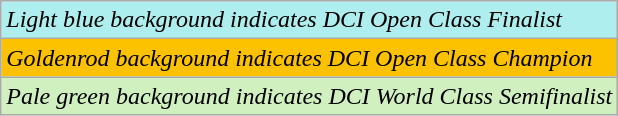<table class="wikitable" style="font-size:100%;">
<tr>
<td style="background-color:#afeeee"><em>Light blue background indicates DCI Open Class Finalist</em></td>
</tr>
<tr>
<td style="background-color:#fcc200"><em>Goldenrod background indicates DCI Open Class Champion</em></td>
</tr>
<tr>
<td style="background-color:#d0f0c0"><em>Pale green background indicates DCI World Class Semifinalist</em></td>
</tr>
</table>
